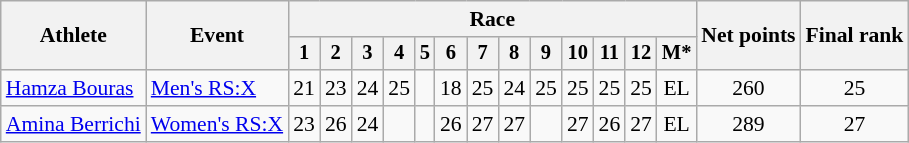<table class="wikitable" style="font-size:90%">
<tr>
<th rowspan="2">Athlete</th>
<th rowspan="2">Event</th>
<th colspan=13>Race</th>
<th rowspan=2>Net points</th>
<th rowspan=2>Final rank</th>
</tr>
<tr style="font-size:95%">
<th>1</th>
<th>2</th>
<th>3</th>
<th>4</th>
<th>5</th>
<th>6</th>
<th>7</th>
<th>8</th>
<th>9</th>
<th>10</th>
<th>11</th>
<th>12</th>
<th>M*</th>
</tr>
<tr align=center>
<td align=left><a href='#'>Hamza Bouras</a></td>
<td align=left><a href='#'>Men's RS:X</a></td>
<td>21</td>
<td>23</td>
<td>24</td>
<td>25</td>
<td><s></s></td>
<td>18</td>
<td>25</td>
<td>24</td>
<td>25</td>
<td>25</td>
<td>25</td>
<td>25</td>
<td>EL</td>
<td>260</td>
<td>25</td>
</tr>
<tr align=center>
<td align=left><a href='#'>Amina Berrichi</a></td>
<td align=left><a href='#'>Women's RS:X</a></td>
<td>23</td>
<td>26</td>
<td>24</td>
<td><s></s></td>
<td></td>
<td>26</td>
<td>27</td>
<td>27</td>
<td></td>
<td>27</td>
<td>26</td>
<td>27</td>
<td>EL</td>
<td>289</td>
<td>27</td>
</tr>
</table>
